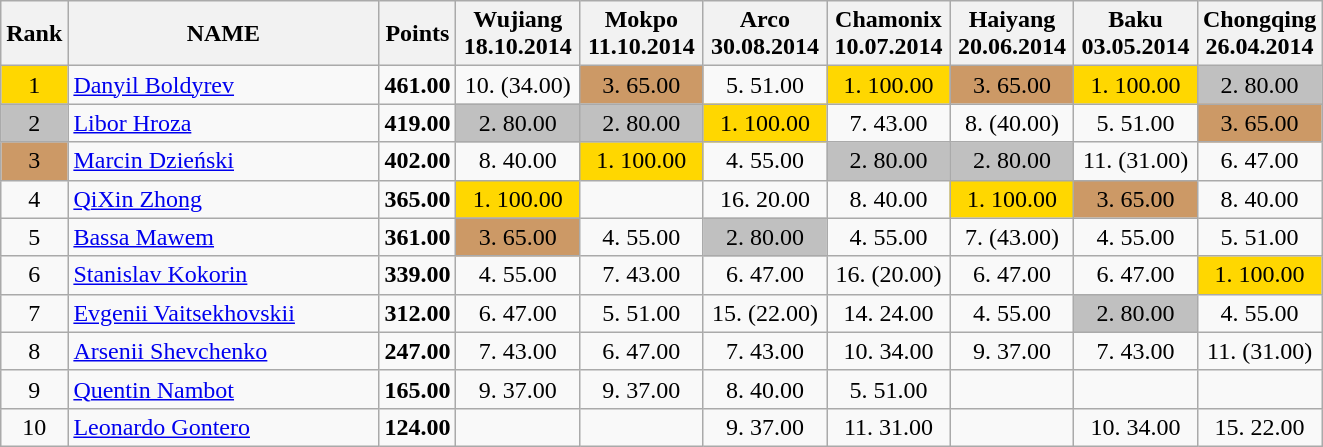<table class="wikitable sortable" style="text-align: center;">
<tr>
<th>Rank</th>
<th width = "200">NAME</th>
<th>Points</th>
<th width = "75" data-sort-type="number">Wujiang 18.10.2014</th>
<th width = "75" data-sort-type="number">Mokpo 11.10.2014</th>
<th width = "75" data-sort-type="number">Arco 30.08.2014</th>
<th width = "75" data-sort-type="number">Chamonix 10.07.2014</th>
<th width = "75" data-sort-type="number">Haiyang 20.06.2014</th>
<th width = "75" data-sort-type="number">Baku 03.05.2014</th>
<th width = "75" data-sort-type="number">Chongqing 26.04.2014</th>
</tr>
<tr>
<td style="background: gold">1</td>
<td align="left"> <a href='#'>Danyil Boldyrev</a></td>
<td><strong>461.00</strong></td>
<td>10. (34.00)</td>
<td style="background: #cc9966">3. 65.00</td>
<td>5. 51.00</td>
<td style="background: gold">1. 100.00</td>
<td style="background: #cc9966">3. 65.00</td>
<td style="background: gold">1. 100.00</td>
<td style="background: silver">2. 80.00</td>
</tr>
<tr>
<td style="background: silver">2</td>
<td align="left"> <a href='#'>Libor Hroza</a> <br></td>
<td><strong>419.00</strong></td>
<td style="background: silver">2. 80.00</td>
<td style="background: silver">2. 80.00</td>
<td style="background: gold">1. 100.00</td>
<td>7. 43.00</td>
<td>8. (40.00)</td>
<td>5. 51.00</td>
<td style="background: #cc9966">3. 65.00</td>
</tr>
<tr>
<td style="background: #cc9966">3</td>
<td align="left"> <a href='#'>Marcin Dzieński</a> <br></td>
<td><strong>402.00</strong></td>
<td>8. 40.00</td>
<td style="background: gold">1. 100.00</td>
<td>4. 55.00</td>
<td style="background: silver">2. 80.00</td>
<td style="background: silver">2. 80.00</td>
<td>11. (31.00)</td>
<td>6. 47.00</td>
</tr>
<tr>
<td>4</td>
<td align="left"> <a href='#'>QiXin Zhong</a> <br></td>
<td><strong>365.00</strong></td>
<td style="background: gold">1. 100.00</td>
<td></td>
<td>16. 20.00</td>
<td>8. 40.00</td>
<td style="background: gold">1. 100.00</td>
<td style="background: #cc9966">3. 65.00</td>
<td>8. 40.00</td>
</tr>
<tr>
<td>5</td>
<td align="left"> <a href='#'>Bassa Mawem</a></td>
<td><strong>361.00</strong></td>
<td style="background: #cc9966">3. 65.00</td>
<td>4. 55.00</td>
<td style="background: silver">2. 80.00</td>
<td>4. 55.00</td>
<td>7. (43.00)</td>
<td>4. 55.00</td>
<td>5. 51.00</td>
</tr>
<tr>
<td>6</td>
<td align="left"> <a href='#'>Stanislav Kokorin</a> <br></td>
<td><strong>339.00</strong></td>
<td>4. 55.00</td>
<td>7. 43.00</td>
<td>6. 47.00</td>
<td>16. (20.00)</td>
<td>6. 47.00</td>
<td>6. 47.00</td>
<td style="background: gold">1. 100.00</td>
</tr>
<tr>
<td>7</td>
<td align="left"> <a href='#'>Evgenii Vaitsekhovskii</a> <br></td>
<td><strong>312.00</strong></td>
<td>6. 47.00</td>
<td>5. 51.00</td>
<td>15. (22.00)</td>
<td>14. 24.00</td>
<td>4. 55.00</td>
<td style="background: silver">2. 80.00</td>
<td>4. 55.00</td>
</tr>
<tr>
<td>8</td>
<td align="left"> <a href='#'>Arsenii Shevchenko</a></td>
<td><strong>247.00</strong></td>
<td>7. 43.00</td>
<td>6. 47.00</td>
<td>7. 43.00</td>
<td>10. 34.00</td>
<td>9. 37.00</td>
<td>7. 43.00</td>
<td>11. (31.00)</td>
</tr>
<tr>
<td>9</td>
<td align="left"> <a href='#'>Quentin Nambot</a></td>
<td><strong>165.00</strong></td>
<td>9. 37.00</td>
<td>9. 37.00</td>
<td>8. 40.00</td>
<td>5. 51.00</td>
<td></td>
<td></td>
<td></td>
</tr>
<tr>
<td>10</td>
<td align="left"> <a href='#'>Leonardo Gontero</a></td>
<td><strong>124.00</strong></td>
<td></td>
<td></td>
<td>9. 37.00</td>
<td>11. 31.00</td>
<td></td>
<td>10. 34.00</td>
<td>15. 22.00</td>
</tr>
</table>
